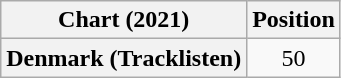<table class="wikitable plainrowheaders" style="text-align:center">
<tr>
<th>Chart (2021)</th>
<th>Position</th>
</tr>
<tr>
<th scope="row">Denmark (Tracklisten)</th>
<td>50</td>
</tr>
</table>
